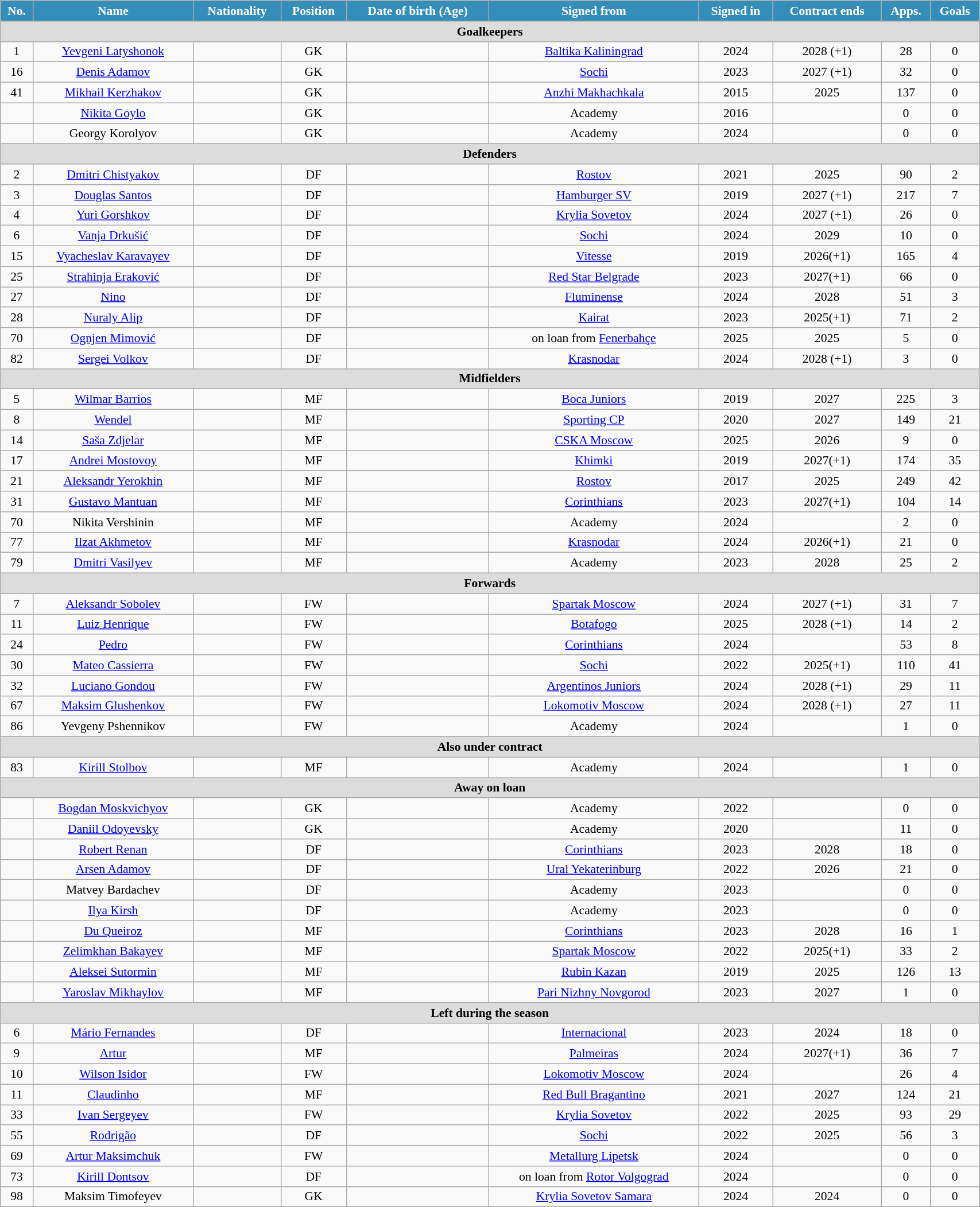<table class="wikitable" style="text-align:center; font-size:90%; width:90%;">
<tr>
<th style="background:#348EB9; color:white; text-align:center;">No.</th>
<th style="background:#348EB9; color:white; text-align:center;">Name</th>
<th style="background:#348EB9; color:white; text-align:center;">Nationality</th>
<th style="background:#348EB9; color:white; text-align:center;">Position</th>
<th style="background:#348EB9; color:white; text-align:center;">Date of birth (Age)</th>
<th style="background:#348EB9; color:white; text-align:center;">Signed from</th>
<th style="background:#348EB9; color:white; text-align:center;">Signed in</th>
<th style="background:#348EB9; color:white; text-align:center;">Contract ends</th>
<th style="background:#348EB9; color:white; text-align:center;">Apps.</th>
<th style="background:#348EB9; color:white; text-align:center;">Goals</th>
</tr>
<tr>
<th colspan="11" style="background:#dcdcdc; text-align:center;">Goalkeepers</th>
</tr>
<tr>
<td>1</td>
<td><a href='#'>Yevgeni Latyshonok</a></td>
<td></td>
<td>GK</td>
<td></td>
<td><a href='#'>Baltika Kaliningrad</a></td>
<td>2024</td>
<td>2028 (+1)</td>
<td>28</td>
<td>0</td>
</tr>
<tr>
<td>16</td>
<td><a href='#'>Denis Adamov</a></td>
<td></td>
<td>GK</td>
<td></td>
<td><a href='#'>Sochi</a></td>
<td>2023</td>
<td>2027 (+1)</td>
<td>32</td>
<td>0</td>
</tr>
<tr>
<td>41</td>
<td><a href='#'>Mikhail Kerzhakov</a></td>
<td></td>
<td>GK</td>
<td></td>
<td><a href='#'>Anzhi Makhachkala</a></td>
<td>2015</td>
<td>2025</td>
<td>137</td>
<td>0</td>
</tr>
<tr>
<td></td>
<td><a href='#'>Nikita Goylo</a></td>
<td></td>
<td>GK</td>
<td></td>
<td>Academy</td>
<td>2016</td>
<td></td>
<td>0</td>
<td>0</td>
</tr>
<tr>
<td></td>
<td>Georgy Korolyov</td>
<td></td>
<td>GK</td>
<td></td>
<td>Academy</td>
<td>2024</td>
<td></td>
<td>0</td>
<td>0</td>
</tr>
<tr>
<th colspan="11"  style="background:#dcdcdc; text-align:center;">Defenders</th>
</tr>
<tr>
<td>2</td>
<td><a href='#'>Dmitri Chistyakov</a></td>
<td></td>
<td>DF</td>
<td></td>
<td><a href='#'>Rostov</a></td>
<td>2021</td>
<td>2025</td>
<td>90</td>
<td>2</td>
</tr>
<tr>
<td>3</td>
<td><a href='#'>Douglas Santos</a> </td>
<td></td>
<td>DF</td>
<td></td>
<td><a href='#'>Hamburger SV</a></td>
<td>2019</td>
<td>2027 (+1)</td>
<td>217</td>
<td>7</td>
</tr>
<tr>
<td>4</td>
<td><a href='#'>Yuri Gorshkov</a></td>
<td></td>
<td>DF</td>
<td></td>
<td><a href='#'>Krylia Sovetov</a></td>
<td>2024</td>
<td>2027 (+1)</td>
<td>26</td>
<td>0</td>
</tr>
<tr>
<td>6</td>
<td><a href='#'>Vanja Drkušić</a></td>
<td></td>
<td>DF</td>
<td></td>
<td><a href='#'>Sochi</a></td>
<td>2024</td>
<td>2029</td>
<td>10</td>
<td>0</td>
</tr>
<tr>
<td>15</td>
<td><a href='#'>Vyacheslav Karavayev</a></td>
<td></td>
<td>DF</td>
<td></td>
<td><a href='#'>Vitesse</a></td>
<td>2019</td>
<td>2026(+1)</td>
<td>165</td>
<td>4</td>
</tr>
<tr>
<td>25</td>
<td><a href='#'>Strahinja Eraković</a></td>
<td></td>
<td>DF</td>
<td></td>
<td><a href='#'>Red Star Belgrade</a></td>
<td>2023</td>
<td>2027(+1)</td>
<td>66</td>
<td>0</td>
</tr>
<tr>
<td>27</td>
<td><a href='#'>Nino</a></td>
<td></td>
<td>DF</td>
<td></td>
<td><a href='#'>Fluminense</a></td>
<td>2024</td>
<td>2028</td>
<td>51</td>
<td>3</td>
</tr>
<tr>
<td>28</td>
<td><a href='#'>Nuraly Alip</a></td>
<td></td>
<td>DF</td>
<td></td>
<td><a href='#'>Kairat</a></td>
<td>2023</td>
<td>2025(+1)</td>
<td>71</td>
<td>2</td>
</tr>
<tr>
<td>70</td>
<td><a href='#'>Ognjen Mimović</a></td>
<td></td>
<td>DF</td>
<td></td>
<td>on loan from <a href='#'>Fenerbahçe</a></td>
<td>2025</td>
<td>2025</td>
<td>5</td>
<td>0</td>
</tr>
<tr>
<td>82</td>
<td><a href='#'>Sergei Volkov</a></td>
<td></td>
<td>DF</td>
<td></td>
<td><a href='#'>Krasnodar</a></td>
<td>2024</td>
<td>2028 (+1)</td>
<td>3</td>
<td>0</td>
</tr>
<tr>
<th colspan="11"  style="background:#dcdcdc; text-align:center;">Midfielders</th>
</tr>
<tr>
<td>5</td>
<td><a href='#'>Wilmar Barrios</a></td>
<td></td>
<td>MF</td>
<td></td>
<td><a href='#'>Boca Juniors</a></td>
<td>2019</td>
<td>2027</td>
<td>225</td>
<td>3</td>
</tr>
<tr>
<td>8</td>
<td><a href='#'>Wendel</a></td>
<td></td>
<td>MF</td>
<td></td>
<td><a href='#'>Sporting CP</a></td>
<td>2020</td>
<td>2027</td>
<td>149</td>
<td>21</td>
</tr>
<tr>
<td>14</td>
<td><a href='#'>Saša Zdjelar</a></td>
<td></td>
<td>MF</td>
<td></td>
<td><a href='#'>CSKA Moscow</a></td>
<td>2025</td>
<td>2026</td>
<td>9</td>
<td>0</td>
</tr>
<tr>
<td>17</td>
<td><a href='#'>Andrei Mostovoy</a></td>
<td></td>
<td>MF</td>
<td></td>
<td><a href='#'>Khimki</a></td>
<td>2019</td>
<td>2027(+1)</td>
<td>174</td>
<td>35</td>
</tr>
<tr>
<td>21</td>
<td><a href='#'>Aleksandr Yerokhin</a></td>
<td></td>
<td>MF</td>
<td></td>
<td><a href='#'>Rostov</a></td>
<td>2017</td>
<td>2025</td>
<td>249</td>
<td>42</td>
</tr>
<tr>
<td>31</td>
<td><a href='#'>Gustavo Mantuan</a></td>
<td></td>
<td>MF</td>
<td></td>
<td><a href='#'>Corinthians</a></td>
<td>2023</td>
<td>2027(+1)</td>
<td>104</td>
<td>14</td>
</tr>
<tr>
<td>70</td>
<td>Nikita Vershinin</td>
<td></td>
<td>MF</td>
<td></td>
<td>Academy</td>
<td>2024</td>
<td></td>
<td>2</td>
<td>0</td>
</tr>
<tr>
<td>77</td>
<td><a href='#'>Ilzat Akhmetov</a></td>
<td></td>
<td>MF</td>
<td></td>
<td><a href='#'>Krasnodar</a></td>
<td>2024</td>
<td>2026(+1)</td>
<td>21</td>
<td>0</td>
</tr>
<tr>
<td>79</td>
<td><a href='#'>Dmitri Vasilyev</a></td>
<td></td>
<td>MF</td>
<td></td>
<td>Academy</td>
<td>2023</td>
<td>2028</td>
<td>25</td>
<td>2</td>
</tr>
<tr>
<th colspan="11"  style="background:#dcdcdc; text-align:center;">Forwards</th>
</tr>
<tr>
<td>7</td>
<td><a href='#'>Aleksandr Sobolev</a></td>
<td></td>
<td>FW</td>
<td></td>
<td><a href='#'>Spartak Moscow</a></td>
<td>2024</td>
<td>2027 (+1)</td>
<td>31</td>
<td>7</td>
</tr>
<tr>
<td>11</td>
<td><a href='#'>Luiz Henrique</a></td>
<td></td>
<td>FW</td>
<td></td>
<td><a href='#'>Botafogo</a></td>
<td>2025</td>
<td>2028 (+1)</td>
<td>14</td>
<td>2</td>
</tr>
<tr>
<td>24</td>
<td><a href='#'>Pedro</a></td>
<td></td>
<td>FW</td>
<td></td>
<td><a href='#'>Corinthians</a></td>
<td>2024</td>
<td></td>
<td>53</td>
<td>8</td>
</tr>
<tr>
<td>30</td>
<td><a href='#'>Mateo Cassierra</a></td>
<td></td>
<td>FW</td>
<td></td>
<td><a href='#'>Sochi</a></td>
<td>2022</td>
<td>2025(+1)</td>
<td>110</td>
<td>41</td>
</tr>
<tr>
<td>32</td>
<td><a href='#'>Luciano Gondou</a></td>
<td></td>
<td>FW</td>
<td></td>
<td><a href='#'>Argentinos Juniors</a></td>
<td>2024</td>
<td>2028 (+1)</td>
<td>29</td>
<td>11</td>
</tr>
<tr>
<td>67</td>
<td><a href='#'>Maksim Glushenkov</a></td>
<td></td>
<td>FW</td>
<td></td>
<td><a href='#'>Lokomotiv Moscow</a></td>
<td>2024</td>
<td>2028 (+1)</td>
<td>27</td>
<td>11</td>
</tr>
<tr>
<td>86</td>
<td>Yevgeny Pshennikov</td>
<td></td>
<td>FW</td>
<td></td>
<td>Academy</td>
<td>2024</td>
<td></td>
<td>1</td>
<td>0</td>
</tr>
<tr>
<th colspan="11"  style="background:#dcdcdc; text-align:center;">Also under contract</th>
</tr>
<tr>
<td>83</td>
<td><a href='#'>Kirill Stolbov</a></td>
<td></td>
<td>MF</td>
<td></td>
<td>Academy</td>
<td>2024</td>
<td></td>
<td>1</td>
<td>0</td>
</tr>
<tr>
<th colspan="11"  style="background:#dcdcdc; text-align:center;">Away on loan</th>
</tr>
<tr>
<td></td>
<td><a href='#'>Bogdan Moskvichyov</a></td>
<td></td>
<td>GK</td>
<td></td>
<td>Academy</td>
<td>2022</td>
<td></td>
<td>0</td>
<td>0</td>
</tr>
<tr>
<td></td>
<td><a href='#'>Daniil Odoyevsky</a></td>
<td></td>
<td>GK</td>
<td></td>
<td>Academy</td>
<td>2020</td>
<td></td>
<td>11</td>
<td>0</td>
</tr>
<tr>
<td></td>
<td><a href='#'>Robert Renan</a></td>
<td></td>
<td>DF</td>
<td></td>
<td><a href='#'>Corinthians</a></td>
<td>2023</td>
<td>2028</td>
<td>18</td>
<td>0</td>
</tr>
<tr>
<td></td>
<td><a href='#'>Arsen Adamov</a></td>
<td></td>
<td>DF</td>
<td></td>
<td><a href='#'>Ural Yekaterinburg</a></td>
<td>2022</td>
<td>2026</td>
<td>21</td>
<td>0</td>
</tr>
<tr>
<td></td>
<td>Matvey Bardachev</td>
<td></td>
<td>DF</td>
<td></td>
<td>Academy</td>
<td>2023</td>
<td></td>
<td>0</td>
<td>0</td>
</tr>
<tr>
<td></td>
<td><a href='#'>Ilya Kirsh</a></td>
<td></td>
<td>DF</td>
<td></td>
<td>Academy</td>
<td>2023</td>
<td></td>
<td>0</td>
<td>0</td>
</tr>
<tr>
<td></td>
<td><a href='#'>Du Queiroz</a></td>
<td></td>
<td>MF</td>
<td></td>
<td><a href='#'>Corinthians</a></td>
<td>2023</td>
<td>2028</td>
<td>16</td>
<td>1</td>
</tr>
<tr>
<td></td>
<td><a href='#'>Zelimkhan Bakayev</a></td>
<td></td>
<td>MF</td>
<td></td>
<td><a href='#'>Spartak Moscow</a></td>
<td>2022</td>
<td>2025(+1)</td>
<td>33</td>
<td>2</td>
</tr>
<tr>
<td></td>
<td><a href='#'>Aleksei Sutormin</a></td>
<td></td>
<td>MF</td>
<td></td>
<td><a href='#'>Rubin Kazan</a></td>
<td>2019</td>
<td>2025</td>
<td>126</td>
<td>13</td>
</tr>
<tr>
<td></td>
<td><a href='#'>Yaroslav Mikhaylov</a></td>
<td></td>
<td>MF</td>
<td></td>
<td><a href='#'>Pari Nizhny Novgorod</a></td>
<td>2023</td>
<td>2027</td>
<td>1</td>
<td>0</td>
</tr>
<tr>
<th colspan="11"  style="background:#dcdcdc; text-align:center;">Left during the season</th>
</tr>
<tr>
<td>6</td>
<td><a href='#'>Mário Fernandes</a></td>
<td></td>
<td>DF</td>
<td></td>
<td><a href='#'>Internacional</a></td>
<td>2023</td>
<td>2024</td>
<td>18</td>
<td>0</td>
</tr>
<tr>
<td>9</td>
<td><a href='#'>Artur</a></td>
<td></td>
<td>MF</td>
<td></td>
<td><a href='#'>Palmeiras</a></td>
<td>2024</td>
<td>2027(+1)</td>
<td>36</td>
<td>7</td>
</tr>
<tr>
<td>10</td>
<td><a href='#'>Wilson Isidor</a></td>
<td></td>
<td>FW</td>
<td></td>
<td><a href='#'>Lokomotiv Moscow</a></td>
<td>2024</td>
<td></td>
<td>26</td>
<td>4</td>
</tr>
<tr>
<td>11</td>
<td><a href='#'>Claudinho</a></td>
<td></td>
<td>MF</td>
<td></td>
<td><a href='#'>Red Bull Bragantino</a></td>
<td>2021</td>
<td>2027</td>
<td>124</td>
<td>21</td>
</tr>
<tr>
<td>33</td>
<td><a href='#'>Ivan Sergeyev</a></td>
<td></td>
<td>FW</td>
<td></td>
<td><a href='#'>Krylia Sovetov</a></td>
<td>2022</td>
<td>2025</td>
<td>93</td>
<td>29</td>
</tr>
<tr>
<td>55</td>
<td><a href='#'>Rodrigão</a></td>
<td></td>
<td>DF</td>
<td></td>
<td><a href='#'>Sochi</a></td>
<td>2022</td>
<td>2025</td>
<td>56</td>
<td>3</td>
</tr>
<tr>
<td>69</td>
<td><a href='#'>Artur Maksimchuk</a></td>
<td></td>
<td>FW</td>
<td></td>
<td><a href='#'>Metallurg Lipetsk</a></td>
<td>2024</td>
<td></td>
<td>0</td>
<td>0</td>
</tr>
<tr>
<td>73</td>
<td><a href='#'>Kirill Dontsov</a></td>
<td></td>
<td>DF</td>
<td></td>
<td>on loan from <a href='#'>Rotor Volgograd</a></td>
<td>2024</td>
<td></td>
<td>0</td>
<td>0</td>
</tr>
<tr>
<td>98</td>
<td>Maksim Timofeyev</td>
<td></td>
<td>GK</td>
<td></td>
<td><a href='#'>Krylia Sovetov Samara</a></td>
<td>2024</td>
<td>2024</td>
<td>0</td>
<td>0</td>
</tr>
</table>
